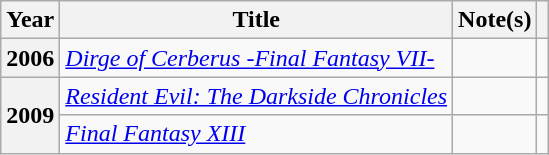<table class="wikitable sortable">
<tr>
<th>Year</th>
<th>Title</th>
<th class="unsortable">Note(s)</th>
<th class="unsortable"></th>
</tr>
<tr>
<th>2006</th>
<td><em><a href='#'>Dirge of Cerberus -Final Fantasy VII-</a></em></td>
<td></td>
<td></td>
</tr>
<tr>
<th rowspan="2">2009</th>
<td><em><a href='#'>Resident Evil: The Darkside Chronicles</a></em></td>
<td></td>
<td></td>
</tr>
<tr>
<td><em><a href='#'>Final Fantasy XIII</a></em></td>
<td></td>
<td></td>
</tr>
</table>
